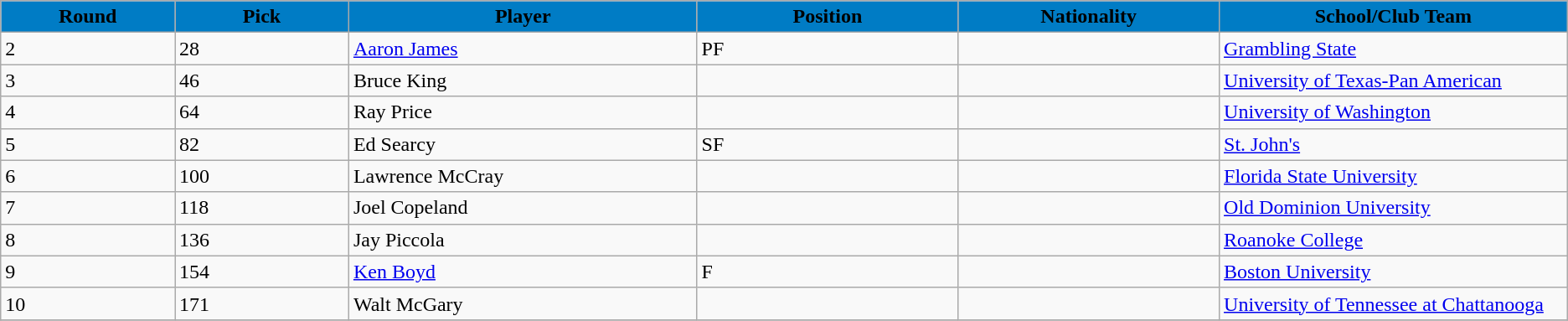<table class="wikitable sortable sortable">
<tr>
<th style="background:#007CC5;" width="10%">Round</th>
<th style="background:#007CC5;" width="10%">Pick</th>
<th style="background:#007CC5;" width="20%">Player</th>
<th style="background:#007CC5;" width="15%">Position</th>
<th style="background:#007CC5;" width="15%">Nationality</th>
<th style="background:#007CC5;" width="20%">School/Club Team</th>
</tr>
<tr>
<td>2</td>
<td>28</td>
<td><a href='#'>Aaron James</a></td>
<td>PF</td>
<td></td>
<td><a href='#'>Grambling State</a></td>
</tr>
<tr>
<td>3</td>
<td>46</td>
<td>Bruce King</td>
<td></td>
<td></td>
<td><a href='#'>University of Texas-Pan American</a></td>
</tr>
<tr>
<td>4</td>
<td>64</td>
<td>Ray Price</td>
<td></td>
<td></td>
<td><a href='#'>University of Washington</a></td>
</tr>
<tr>
<td>5</td>
<td>82</td>
<td>Ed Searcy</td>
<td>SF</td>
<td></td>
<td><a href='#'>St. John's</a></td>
</tr>
<tr>
<td>6</td>
<td>100</td>
<td>Lawrence McCray</td>
<td></td>
<td></td>
<td><a href='#'>Florida State University</a></td>
</tr>
<tr>
<td>7</td>
<td>118</td>
<td>Joel Copeland</td>
<td></td>
<td></td>
<td><a href='#'>Old Dominion University</a></td>
</tr>
<tr>
<td>8</td>
<td>136</td>
<td>Jay Piccola</td>
<td></td>
<td></td>
<td><a href='#'>Roanoke College</a></td>
</tr>
<tr>
<td>9</td>
<td>154</td>
<td><a href='#'>Ken Boyd</a></td>
<td>F</td>
<td></td>
<td><a href='#'>Boston University</a></td>
</tr>
<tr>
<td>10</td>
<td>171</td>
<td>Walt McGary</td>
<td></td>
<td></td>
<td><a href='#'>University of Tennessee at Chattanooga</a></td>
</tr>
<tr>
</tr>
</table>
